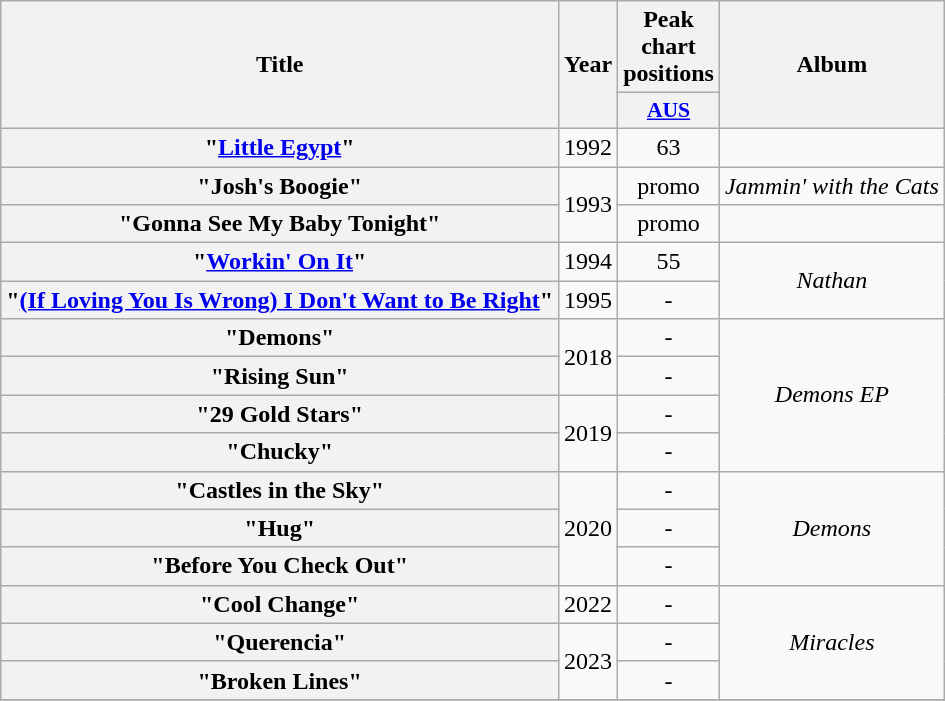<table class="wikitable plainrowheaders" style="text-align:center;">
<tr>
<th scope="col" rowspan="2">Title</th>
<th scope="col" rowspan="2">Year</th>
<th scope="col" colspan="1">Peak chart positions</th>
<th scope="col" rowspan="2">Album</th>
</tr>
<tr>
<th scope="col" style="width:3em;font-size:90%;"><a href='#'>AUS</a><br></th>
</tr>
<tr>
<th scope="row">"<a href='#'>Little Egypt</a>" </th>
<td>1992</td>
<td>63</td>
<td></td>
</tr>
<tr>
<th scope="row">"Josh's Boogie"</th>
<td rowspan="2">1993</td>
<td>promo</td>
<td><em>Jammin' with the Cats</em></td>
</tr>
<tr>
<th scope="row">"Gonna See My Baby Tonight" </th>
<td>promo</td>
<td></td>
</tr>
<tr>
<th scope="row">"<a href='#'>Workin' On It</a>" </th>
<td>1994</td>
<td>55</td>
<td rowspan="2"><em>Nathan</em></td>
</tr>
<tr>
<th scope="row">"<a href='#'>(If Loving You Is Wrong) I Don't Want to Be Right</a>" </th>
<td>1995</td>
<td>-</td>
</tr>
<tr>
<th scope="row">"Demons"</th>
<td rowspan="2">2018</td>
<td>-</td>
<td rowspan="4"><em>Demons EP</em></td>
</tr>
<tr>
<th scope="row">"Rising Sun"</th>
<td>-</td>
</tr>
<tr>
<th scope="row">"29 Gold Stars"</th>
<td rowspan="2">2019</td>
<td>-</td>
</tr>
<tr>
<th scope="row">"Chucky"</th>
<td>-</td>
</tr>
<tr>
<th scope="row">"Castles in the Sky"</th>
<td rowspan="3">2020</td>
<td>-</td>
<td rowspan="3"><em>Demons</em></td>
</tr>
<tr>
<th scope="row">"Hug"</th>
<td>-</td>
</tr>
<tr>
<th scope="row">"Before You Check Out"</th>
<td>-</td>
</tr>
<tr>
<th scope="row">"Cool Change"</th>
<td>2022</td>
<td>-</td>
<td rowspan="3"><em>Miracles</em></td>
</tr>
<tr>
<th scope="row">"Querencia"</th>
<td rowspan="2">2023</td>
<td>-</td>
</tr>
<tr>
<th scope="row">"Broken Lines"</th>
<td>-</td>
</tr>
<tr>
</tr>
</table>
